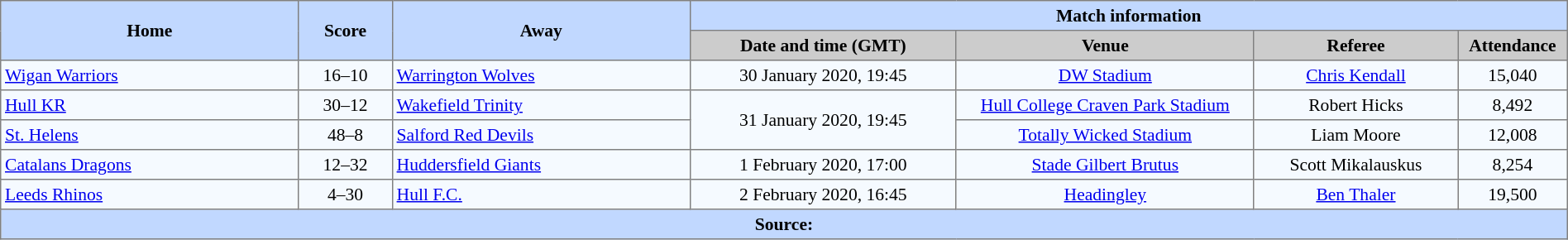<table border=1 style="border-collapse:collapse; font-size:90%; text-align:center;" cellpadding=3 cellspacing=0 width=100%>
<tr bgcolor=#C1D8FF>
<th rowspan=2 width=19%>Home</th>
<th rowspan=2 width=6%>Score</th>
<th rowspan=2 width=19%>Away</th>
<th colspan=4>Match information</th>
</tr>
<tr bgcolor=#CCCCCC>
<th width=17%>Date and time (GMT)</th>
<th width=19%>Venue</th>
<th width=13%>Referee</th>
<th width=7%>Attendance</th>
</tr>
<tr bgcolor=#F5FAFF>
<td align=left> <a href='#'>Wigan Warriors</a></td>
<td>16–10</td>
<td align=left> <a href='#'>Warrington Wolves</a></td>
<td>30 January 2020, 19:45</td>
<td><a href='#'>DW Stadium</a></td>
<td><a href='#'>Chris Kendall</a></td>
<td>15,040</td>
</tr>
<tr bgcolor=#F5FAFF>
<td align=left> <a href='#'>Hull KR</a></td>
<td>30–12</td>
<td align=left> <a href='#'>Wakefield Trinity</a></td>
<td Rowspan=2>31 January 2020, 19:45</td>
<td><a href='#'>Hull College Craven Park Stadium</a></td>
<td>Robert Hicks</td>
<td>8,492</td>
</tr>
<tr bgcolor=#F5FAFF>
<td align=left> <a href='#'>St. Helens</a></td>
<td>48–8</td>
<td align=left> <a href='#'>Salford Red Devils</a></td>
<td><a href='#'>Totally Wicked Stadium</a></td>
<td>Liam Moore</td>
<td>12,008</td>
</tr>
<tr bgcolor=#F5FAFF>
<td align=left> <a href='#'>Catalans Dragons</a></td>
<td>12–32</td>
<td align=left> <a href='#'>Huddersfield Giants</a></td>
<td>1 February 2020, 17:00</td>
<td><a href='#'>Stade Gilbert Brutus</a></td>
<td>Scott Mikalauskus</td>
<td>8,254</td>
</tr>
<tr bgcolor=#F5FAFF>
<td align=left> <a href='#'>Leeds Rhinos</a></td>
<td>4–30</td>
<td align=left> <a href='#'>Hull F.C.</a></td>
<td>2 February 2020, 16:45</td>
<td><a href='#'>Headingley</a></td>
<td><a href='#'>Ben Thaler</a></td>
<td>19,500</td>
</tr>
<tr style="background:#c1d8ff;">
<th colspan=7>Source:</th>
</tr>
</table>
